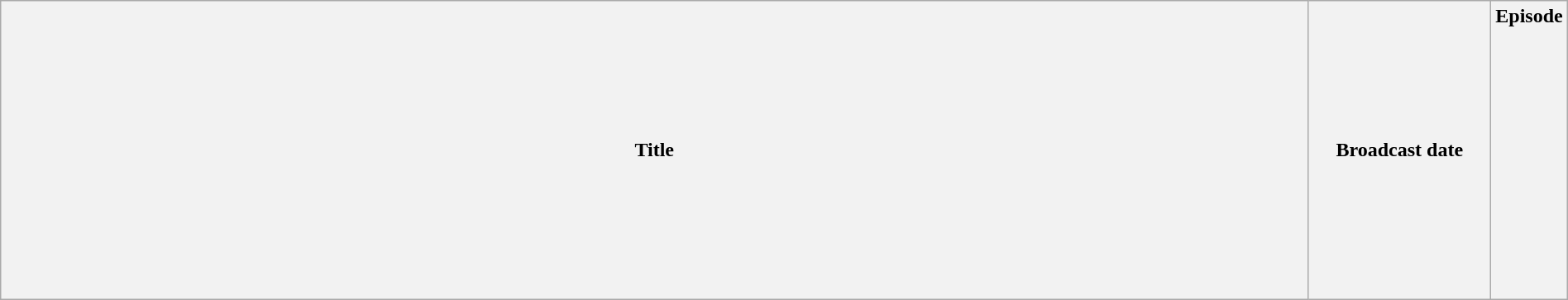<table class="wikitable plainrowheaders" style="width:100%; margin:auto;">
<tr>
<th>Title</th>
<th width="140">Broadcast date</th>
<th width="40">Episode<br><br><br><br><br><br><br><br><br><br><br><br><br></th>
</tr>
</table>
